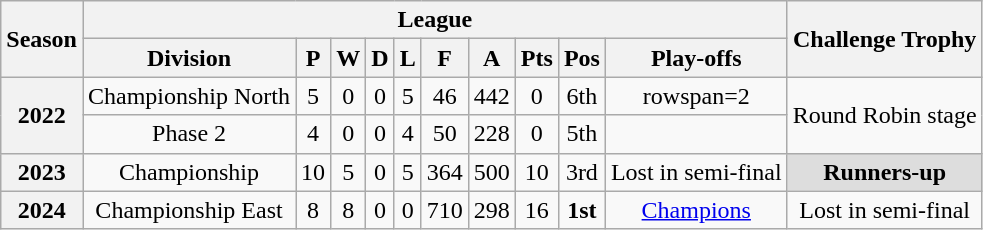<table class="wikitable" style="text-align: center">
<tr>
<th rowspan="2" scope="col">Season</th>
<th colspan="10" scope="col">League</th>
<th rowspan="2" scope="col">Challenge Trophy</th>
</tr>
<tr>
<th scope="col">Division</th>
<th scope="col">P</th>
<th scope="col">W</th>
<th scope="col">D</th>
<th scope="col">L</th>
<th scope="col">F</th>
<th scope="col">A</th>
<th scope="col">Pts</th>
<th scope="col">Pos</th>
<th scope="col">Play-offs</th>
</tr>
<tr>
<th scope="row" rowspan=2>2022</th>
<td>Championship North</td>
<td>5</td>
<td>0</td>
<td>0</td>
<td>5</td>
<td>46</td>
<td>442</td>
<td>0</td>
<td>6th</td>
<td>rowspan=2 </td>
<td rowspan=2>Round Robin stage</td>
</tr>
<tr>
<td>Phase 2</td>
<td>4</td>
<td>0</td>
<td>0</td>
<td>4</td>
<td>50</td>
<td>228</td>
<td>0</td>
<td>5th</td>
</tr>
<tr>
<th scope="row">2023</th>
<td>Championship</td>
<td>10</td>
<td>5</td>
<td>0</td>
<td>5</td>
<td>364</td>
<td>500</td>
<td>10</td>
<td>3rd</td>
<td>Lost in semi-final</td>
<td style="background-color:#DDD"><strong>Runners-up</strong></td>
</tr>
<tr>
<th scope="row">2024</th>
<td>Championship East</td>
<td>8</td>
<td>8</td>
<td>0</td>
<td>0</td>
<td>710</td>
<td>298</td>
<td>16</td>
<td><strong>1st</strong></td>
<td><a href='#'>Champions</a></td>
<td>Lost in semi-final</td>
</tr>
</table>
